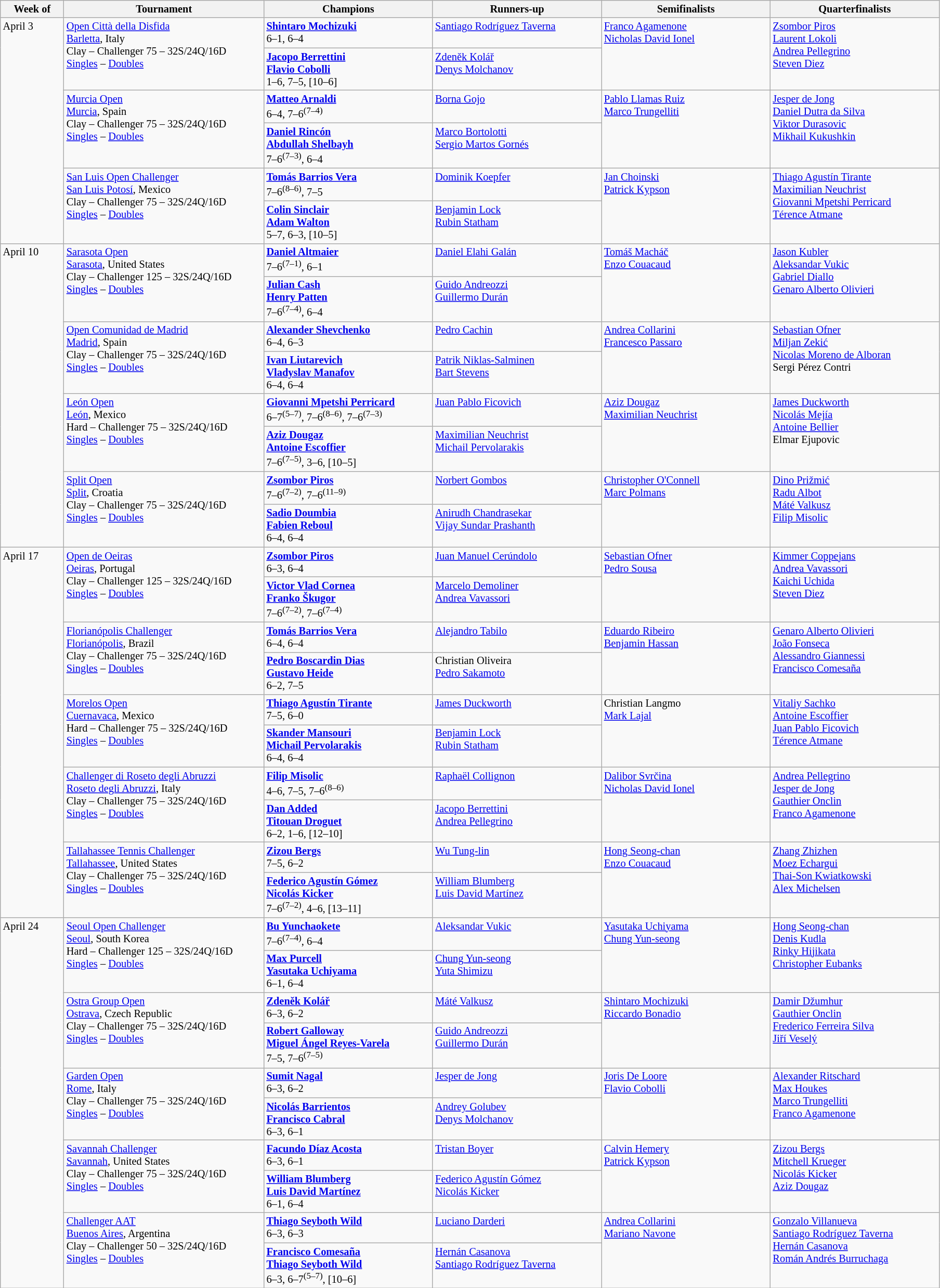<table class="wikitable" style="font-size:85%;">
<tr>
<th width="75">Week of</th>
<th width="250">Tournament</th>
<th width="210">Champions</th>
<th width="210">Runners-up</th>
<th width="210">Semifinalists</th>
<th width="210">Quarterfinalists</th>
</tr>
<tr style="vertical-align:top">
<td rowspan=6>April 3</td>
<td rowspan=2><a href='#'>Open Città della Disfida</a><br><a href='#'>Barletta</a>, Italy <br> Clay – Challenger 75 – 32S/24Q/16D<br><a href='#'>Singles</a> – <a href='#'>Doubles</a></td>
<td> <strong><a href='#'>Shintaro Mochizuki</a></strong><br>6–1, 6–4</td>
<td> <a href='#'>Santiago Rodríguez Taverna</a></td>
<td rowspan=2> <a href='#'>Franco Agamenone</a> <br>  <a href='#'>Nicholas David Ionel</a></td>
<td rowspan=2> <a href='#'>Zsombor Piros</a> <br> <a href='#'>Laurent Lokoli</a> <br> <a href='#'>Andrea Pellegrino</a> <br>  <a href='#'>Steven Diez</a></td>
</tr>
<tr style="vertical-align:top">
<td> <strong><a href='#'>Jacopo Berrettini</a></strong><br> <strong><a href='#'>Flavio Cobolli</a></strong><br>1–6, 7–5, [10–6]</td>
<td> <a href='#'>Zdeněk Kolář</a><br> <a href='#'>Denys Molchanov</a></td>
</tr>
<tr style="vertical-align:top">
<td rowspan=2><a href='#'>Murcia Open</a><br><a href='#'>Murcia</a>, Spain <br> Clay – Challenger 75 – 32S/24Q/16D<br><a href='#'>Singles</a> – <a href='#'>Doubles</a></td>
<td> <strong><a href='#'>Matteo Arnaldi</a></strong><br>6–4, 7–6<sup>(7–4)</sup></td>
<td> <a href='#'>Borna Gojo</a></td>
<td rowspan=2> <a href='#'>Pablo Llamas Ruiz</a> <br>  <a href='#'>Marco Trungelliti</a></td>
<td rowspan=2> <a href='#'>Jesper de Jong</a> <br> <a href='#'>Daniel Dutra da Silva</a> <br> <a href='#'>Viktor Durasovic</a> <br>  <a href='#'>Mikhail Kukushkin</a></td>
</tr>
<tr style="vertical-align:top">
<td> <strong><a href='#'>Daniel Rincón</a></strong><br> <strong><a href='#'>Abdullah Shelbayh</a></strong><br>7–6<sup>(7–3)</sup>, 6–4</td>
<td> <a href='#'>Marco Bortolotti</a><br> <a href='#'>Sergio Martos Gornés</a></td>
</tr>
<tr style="vertical-align:top">
<td rowspan=2><a href='#'>San Luis Open Challenger</a><br><a href='#'>San Luis Potosí</a>, Mexico <br> Clay – Challenger 75 – 32S/24Q/16D<br><a href='#'>Singles</a> – <a href='#'>Doubles</a></td>
<td> <strong><a href='#'>Tomás Barrios Vera</a></strong><br>7–6<sup>(8–6)</sup>, 7–5</td>
<td> <a href='#'>Dominik Koepfer</a></td>
<td rowspan=2> <a href='#'>Jan Choinski</a> <br>  <a href='#'>Patrick Kypson</a></td>
<td rowspan=2> <a href='#'>Thiago Agustín Tirante</a> <br> <a href='#'>Maximilian Neuchrist</a> <br> <a href='#'>Giovanni Mpetshi Perricard</a> <br>  <a href='#'>Térence Atmane</a></td>
</tr>
<tr style="vertical-align:top">
<td> <strong><a href='#'>Colin Sinclair</a></strong><br> <strong><a href='#'>Adam Walton</a></strong><br>5–7, 6–3, [10–5]</td>
<td> <a href='#'>Benjamin Lock</a><br> <a href='#'>Rubin Statham</a></td>
</tr>
<tr style="vertical-align:top">
<td rowspan=8>April 10</td>
<td rowspan=2><a href='#'>Sarasota Open</a><br><a href='#'>Sarasota</a>, United States <br> Clay – Challenger 125 – 32S/24Q/16D<br><a href='#'>Singles</a> – <a href='#'>Doubles</a></td>
<td> <strong><a href='#'>Daniel Altmaier</a></strong><br>7–6<sup>(7–1)</sup>, 6–1</td>
<td> <a href='#'>Daniel Elahi Galán</a></td>
<td rowspan=2> <a href='#'>Tomáš Macháč</a> <br>  <a href='#'>Enzo Couacaud</a></td>
<td rowspan=2> <a href='#'>Jason Kubler</a> <br> <a href='#'>Aleksandar Vukic</a> <br> <a href='#'>Gabriel Diallo</a> <br>  <a href='#'>Genaro Alberto Olivieri</a></td>
</tr>
<tr style="vertical-align:top">
<td> <strong><a href='#'>Julian Cash</a></strong><br> <strong><a href='#'>Henry Patten</a></strong><br>7–6<sup>(7–4)</sup>, 6–4</td>
<td> <a href='#'>Guido Andreozzi</a><br> <a href='#'>Guillermo Durán</a></td>
</tr>
<tr style="vertical-align:top">
<td rowspan=2><a href='#'>Open Comunidad de Madrid</a><br><a href='#'>Madrid</a>, Spain <br> Clay – Challenger 75 – 32S/24Q/16D<br><a href='#'>Singles</a> – <a href='#'>Doubles</a></td>
<td><strong><a href='#'>Alexander Shevchenko</a></strong><br>6–4, 6–3</td>
<td> <a href='#'>Pedro Cachin</a></td>
<td rowspan=2> <a href='#'>Andrea Collarini</a> <br>  <a href='#'>Francesco Passaro</a></td>
<td rowspan=2> <a href='#'>Sebastian Ofner</a> <br> <a href='#'>Miljan Zekić</a> <br> <a href='#'>Nicolas Moreno de Alboran</a> <br>  Sergi Pérez Contri</td>
</tr>
<tr style="vertical-align:top">
<td><strong><a href='#'>Ivan Liutarevich</a></strong><br> <strong><a href='#'>Vladyslav Manafov</a></strong><br>6–4, 6–4</td>
<td> <a href='#'>Patrik Niklas-Salminen</a><br> <a href='#'>Bart Stevens</a></td>
</tr>
<tr style="vertical-align:top">
<td rowspan=2><a href='#'>León Open</a><br><a href='#'>León</a>, Mexico <br> Hard – Challenger 75 – 32S/24Q/16D<br><a href='#'>Singles</a> – <a href='#'>Doubles</a></td>
<td> <strong><a href='#'>Giovanni Mpetshi Perricard</a></strong><br>6–7<sup>(5–7)</sup>, 7–6<sup>(8–6)</sup>, 7–6<sup>(7–3)</sup></td>
<td> <a href='#'>Juan Pablo Ficovich</a></td>
<td rowspan=2> <a href='#'>Aziz Dougaz</a> <br>  <a href='#'>Maximilian Neuchrist</a></td>
<td rowspan=2> <a href='#'>James Duckworth</a> <br> <a href='#'>Nicolás Mejía</a> <br> <a href='#'>Antoine Bellier</a> <br>  Elmar Ejupovic</td>
</tr>
<tr style="vertical-align:top">
<td> <strong><a href='#'>Aziz Dougaz</a></strong><br> <strong><a href='#'>Antoine Escoffier</a></strong><br>7–6<sup>(7–5)</sup>, 3–6, [10–5]</td>
<td> <a href='#'>Maximilian Neuchrist</a><br> <a href='#'>Michail Pervolarakis</a></td>
</tr>
<tr style="vertical-align:top">
<td rowspan=2><a href='#'>Split Open</a><br><a href='#'>Split</a>, Croatia <br> Clay – Challenger 75 – 32S/24Q/16D<br><a href='#'>Singles</a> – <a href='#'>Doubles</a></td>
<td> <strong><a href='#'>Zsombor Piros</a></strong><br>7–6<sup>(7–2)</sup>, 7–6<sup>(11–9)</sup></td>
<td> <a href='#'>Norbert Gombos</a></td>
<td rowspan=2> <a href='#'>Christopher O'Connell</a> <br>  <a href='#'>Marc Polmans</a></td>
<td rowspan=2> <a href='#'>Dino Prižmić</a> <br> <a href='#'>Radu Albot</a> <br> <a href='#'>Máté Valkusz</a> <br>  <a href='#'>Filip Misolic</a></td>
</tr>
<tr style="vertical-align:top">
<td> <strong><a href='#'>Sadio Doumbia</a></strong><br> <strong><a href='#'>Fabien Reboul</a></strong><br>6–4, 6–4</td>
<td> <a href='#'>Anirudh Chandrasekar</a><br> <a href='#'>Vijay Sundar Prashanth</a></td>
</tr>
<tr style="vertical-align:top">
<td rowspan=10>April 17</td>
<td rowspan=2><a href='#'>Open de Oeiras</a><br><a href='#'>Oeiras</a>, Portugal <br> Clay – Challenger 125 – 32S/24Q/16D<br><a href='#'>Singles</a> – <a href='#'>Doubles</a></td>
<td> <strong><a href='#'>Zsombor Piros</a></strong><br>6–3, 6–4</td>
<td> <a href='#'>Juan Manuel Cerúndolo</a></td>
<td rowspan=2> <a href='#'>Sebastian Ofner</a> <br>  <a href='#'>Pedro Sousa</a></td>
<td rowspan=2> <a href='#'>Kimmer Coppejans</a> <br> <a href='#'>Andrea Vavassori</a> <br> <a href='#'>Kaichi Uchida</a> <br>  <a href='#'>Steven Diez</a></td>
</tr>
<tr style="vertical-align:top">
<td> <strong><a href='#'>Victor Vlad Cornea</a></strong><br> <strong><a href='#'>Franko Škugor</a></strong><br>7–6<sup>(7–2)</sup>, 7–6<sup>(7–4)</sup></td>
<td> <a href='#'>Marcelo Demoliner</a><br> <a href='#'>Andrea Vavassori</a></td>
</tr>
<tr style="vertical-align:top">
<td rowspan=2><a href='#'>Florianópolis Challenger</a><br><a href='#'>Florianópolis</a>, Brazil <br> Clay – Challenger 75 – 32S/24Q/16D<br><a href='#'>Singles</a> – <a href='#'>Doubles</a></td>
<td> <strong><a href='#'>Tomás Barrios Vera</a></strong><br>6–4, 6–4</td>
<td> <a href='#'>Alejandro Tabilo</a></td>
<td rowspan=2> <a href='#'>Eduardo Ribeiro</a> <br>  <a href='#'>Benjamin Hassan</a></td>
<td rowspan=2> <a href='#'>Genaro Alberto Olivieri</a> <br> <a href='#'>João Fonseca</a> <br> <a href='#'>Alessandro Giannessi</a><br>  <a href='#'>Francisco Comesaña</a></td>
</tr>
<tr style="vertical-align:top">
<td> <strong><a href='#'>Pedro Boscardin Dias</a></strong><br> <strong><a href='#'>Gustavo Heide</a></strong><br>6–2, 7–5</td>
<td> Christian Oliveira<br> <a href='#'>Pedro Sakamoto</a></td>
</tr>
<tr style="vertical-align:top">
<td rowspan=2><a href='#'>Morelos Open</a><br><a href='#'>Cuernavaca</a>, Mexico <br> Hard – Challenger 75 – 32S/24Q/16D<br><a href='#'>Singles</a> – <a href='#'>Doubles</a></td>
<td> <strong><a href='#'>Thiago Agustín Tirante</a></strong><br>7–5, 6–0</td>
<td> <a href='#'>James Duckworth</a></td>
<td rowspan=2> Christian Langmo <br>  <a href='#'>Mark Lajal</a></td>
<td rowspan=2> <a href='#'>Vitaliy Sachko</a> <br> <a href='#'>Antoine Escoffier</a> <br> <a href='#'>Juan Pablo Ficovich</a> <br>  <a href='#'>Térence Atmane</a></td>
</tr>
<tr style="vertical-align:top">
<td> <strong><a href='#'>Skander Mansouri</a></strong><br> <strong><a href='#'>Michail Pervolarakis</a></strong><br>6–4, 6–4</td>
<td> <a href='#'>Benjamin Lock</a><br> <a href='#'>Rubin Statham</a></td>
</tr>
<tr style="vertical-align:top">
<td rowspan=2><a href='#'>Challenger di Roseto degli Abruzzi</a><br><a href='#'>Roseto degli Abruzzi</a>, Italy <br> Clay – Challenger 75 – 32S/24Q/16D<br><a href='#'>Singles</a> – <a href='#'>Doubles</a></td>
<td> <strong><a href='#'>Filip Misolic</a></strong><br>4–6, 7–5, 7–6<sup>(8–6)</sup></td>
<td> <a href='#'>Raphaël Collignon</a></td>
<td rowspan=2> <a href='#'>Dalibor Svrčina</a> <br>  <a href='#'>Nicholas David Ionel</a></td>
<td rowspan=2> <a href='#'>Andrea Pellegrino</a> <br> <a href='#'>Jesper de Jong</a> <br> <a href='#'>Gauthier Onclin</a> <br>  <a href='#'>Franco Agamenone</a></td>
</tr>
<tr style="vertical-align:top">
<td> <strong><a href='#'>Dan Added</a></strong><br> <strong><a href='#'>Titouan Droguet</a></strong><br>6–2, 1–6, [12–10]</td>
<td> <a href='#'>Jacopo Berrettini</a><br> <a href='#'>Andrea Pellegrino</a></td>
</tr>
<tr style="vertical-align:top">
<td rowspan=2><a href='#'>Tallahassee Tennis Challenger</a><br><a href='#'>Tallahassee</a>, United States <br> Clay – Challenger 75 – 32S/24Q/16D<br><a href='#'>Singles</a> – <a href='#'>Doubles</a></td>
<td> <strong><a href='#'>Zizou Bergs</a></strong><br>7–5, 6–2</td>
<td> <a href='#'>Wu Tung-lin</a></td>
<td rowspan=2> <a href='#'>Hong Seong-chan</a> <br>  <a href='#'>Enzo Couacaud</a></td>
<td rowspan=2> <a href='#'>Zhang Zhizhen</a> <br> <a href='#'>Moez Echargui</a> <br> <a href='#'>Thai-Son Kwiatkowski</a> <br>  <a href='#'>Alex Michelsen</a></td>
</tr>
<tr style="vertical-align:top">
<td> <strong><a href='#'>Federico Agustín Gómez</a></strong><br> <strong><a href='#'>Nicolás Kicker</a></strong><br>7–6<sup>(7–2)</sup>, 4–6, [13–11]</td>
<td> <a href='#'>William Blumberg</a><br> <a href='#'>Luis David Martínez</a></td>
</tr>
<tr style="vertical-align:top">
<td rowspan=10>April 24</td>
<td rowspan=2><a href='#'>Seoul Open Challenger</a><br><a href='#'>Seoul</a>, South Korea <br> Hard – Challenger 125 – 32S/24Q/16D<br><a href='#'>Singles</a> – <a href='#'>Doubles</a></td>
<td> <strong><a href='#'>Bu Yunchaokete</a></strong><br>7–6<sup>(7–4)</sup>, 6–4</td>
<td> <a href='#'>Aleksandar Vukic</a></td>
<td rowspan=2> <a href='#'>Yasutaka Uchiyama</a> <br>  <a href='#'>Chung Yun-seong</a></td>
<td rowspan=2> <a href='#'>Hong Seong-chan</a> <br> <a href='#'>Denis Kudla</a> <br> <a href='#'>Rinky Hijikata</a> <br>  <a href='#'>Christopher Eubanks</a></td>
</tr>
<tr style="vertical-align:top">
<td> <strong><a href='#'>Max Purcell</a></strong><br> <strong><a href='#'>Yasutaka Uchiyama</a></strong><br>6–1, 6–4</td>
<td> <a href='#'>Chung Yun-seong</a><br> <a href='#'>Yuta Shimizu</a></td>
</tr>
<tr style="vertical-align:top">
<td rowspan=2><a href='#'>Ostra Group Open</a><br><a href='#'>Ostrava</a>, Czech Republic <br> Clay – Challenger 75 – 32S/24Q/16D<br><a href='#'>Singles</a> – <a href='#'>Doubles</a></td>
<td> <strong><a href='#'>Zdeněk Kolář</a></strong><br>6–3, 6–2</td>
<td> <a href='#'>Máté Valkusz</a></td>
<td rowspan=2> <a href='#'>Shintaro Mochizuki</a> <br>  <a href='#'>Riccardo Bonadio</a></td>
<td rowspan=2> <a href='#'>Damir Džumhur</a> <br> <a href='#'>Gauthier Onclin</a> <br> <a href='#'>Frederico Ferreira Silva</a> <br>  <a href='#'>Jiří Veselý</a></td>
</tr>
<tr style="vertical-align:top">
<td> <strong><a href='#'>Robert Galloway</a></strong><br> <strong><a href='#'>Miguel Ángel Reyes-Varela</a></strong><br>7–5, 7–6<sup>(7–5)</sup></td>
<td> <a href='#'>Guido Andreozzi</a><br> <a href='#'>Guillermo Durán</a></td>
</tr>
<tr style="vertical-align:top">
<td rowspan=2><a href='#'>Garden Open</a><br><a href='#'>Rome</a>, Italy <br> Clay – Challenger 75 – 32S/24Q/16D<br><a href='#'>Singles</a> – <a href='#'>Doubles</a></td>
<td> <strong><a href='#'>Sumit Nagal</a></strong><br>6–3, 6–2</td>
<td> <a href='#'>Jesper de Jong</a></td>
<td rowspan=2> <a href='#'>Joris De Loore</a> <br>  <a href='#'>Flavio Cobolli</a></td>
<td rowspan=2> <a href='#'>Alexander Ritschard</a> <br> <a href='#'>Max Houkes</a> <br> <a href='#'>Marco Trungelliti</a> <br>  <a href='#'>Franco Agamenone</a></td>
</tr>
<tr style="vertical-align:top">
<td> <strong><a href='#'>Nicolás Barrientos</a></strong><br> <strong><a href='#'>Francisco Cabral</a></strong><br>6–3, 6–1</td>
<td> <a href='#'>Andrey Golubev</a><br> <a href='#'>Denys Molchanov</a></td>
</tr>
<tr style="vertical-align:top">
<td rowspan=2><a href='#'>Savannah Challenger</a><br><a href='#'>Savannah</a>, United States <br> Clay – Challenger 75 – 32S/24Q/16D<br><a href='#'>Singles</a> – <a href='#'>Doubles</a></td>
<td> <strong><a href='#'>Facundo Díaz Acosta</a></strong><br>6–3, 6–1</td>
<td> <a href='#'>Tristan Boyer</a></td>
<td rowspan=2> <a href='#'>Calvin Hemery</a> <br>  <a href='#'>Patrick Kypson</a></td>
<td rowspan=2> <a href='#'>Zizou Bergs</a> <br> <a href='#'>Mitchell Krueger</a> <br> <a href='#'>Nicolás Kicker</a> <br>  <a href='#'>Aziz Dougaz</a></td>
</tr>
<tr style="vertical-align:top">
<td> <strong><a href='#'>William Blumberg</a></strong><br> <strong><a href='#'>Luis David Martínez</a></strong><br>6–1, 6–4</td>
<td> <a href='#'>Federico Agustín Gómez</a><br> <a href='#'>Nicolás Kicker</a></td>
</tr>
<tr style="vertical-align:top">
<td rowspan=2><a href='#'>Challenger AAT</a><br><a href='#'>Buenos Aires</a>, Argentina <br> Clay – Challenger 50 – 32S/24Q/16D<br><a href='#'>Singles</a> – <a href='#'>Doubles</a></td>
<td> <strong><a href='#'>Thiago Seyboth Wild</a></strong><br>6–3, 6–3</td>
<td> <a href='#'>Luciano Darderi</a></td>
<td rowspan=2> <a href='#'>Andrea Collarini</a> <br>  <a href='#'>Mariano Navone</a></td>
<td rowspan=2> <a href='#'>Gonzalo Villanueva</a> <br> <a href='#'>Santiago Rodríguez Taverna</a> <br> <a href='#'>Hernán Casanova</a> <br>  <a href='#'>Román Andrés Burruchaga</a></td>
</tr>
<tr style="vertical-align:top">
<td> <strong><a href='#'>Francisco Comesaña</a></strong><br> <strong><a href='#'>Thiago Seyboth Wild</a></strong><br>6–3, 6–7<sup>(5–7)</sup>, [10–6]</td>
<td> <a href='#'>Hernán Casanova</a><br> <a href='#'>Santiago Rodríguez Taverna</a></td>
</tr>
</table>
